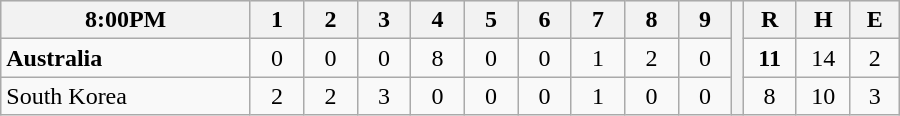<table border=1 cellspacing=0 width=600 style="margin-left:3em;" class="wikitable">
<tr style="text-align:center; background-color:#e6e6e6;">
<th align=left width=28%>8:00PM</th>
<th width=6%>1</th>
<th width=6%>2</th>
<th width=6%>3</th>
<th width=6%>4</th>
<th width=6%>5</th>
<th width=6%>6</th>
<th width=6%>7</th>
<th width=6%>8</th>
<th width=6%>9</th>
<th rowspan="3" width=0.5%></th>
<th width=6%>R</th>
<th width=6%>H</th>
<th width=6%>E</th>
</tr>
<tr style="text-align:center;">
<td align=left> <strong>Australia</strong></td>
<td>0</td>
<td>0</td>
<td>0</td>
<td>8</td>
<td>0</td>
<td>0</td>
<td>1</td>
<td>2</td>
<td>0</td>
<td><strong>11</strong></td>
<td>14</td>
<td>2</td>
</tr>
<tr style="text-align:center;">
<td align=left> South Korea</td>
<td>2</td>
<td>2</td>
<td>3</td>
<td>0</td>
<td>0</td>
<td>0</td>
<td>1</td>
<td>0</td>
<td>0</td>
<td>8</td>
<td>10</td>
<td>3</td>
</tr>
</table>
